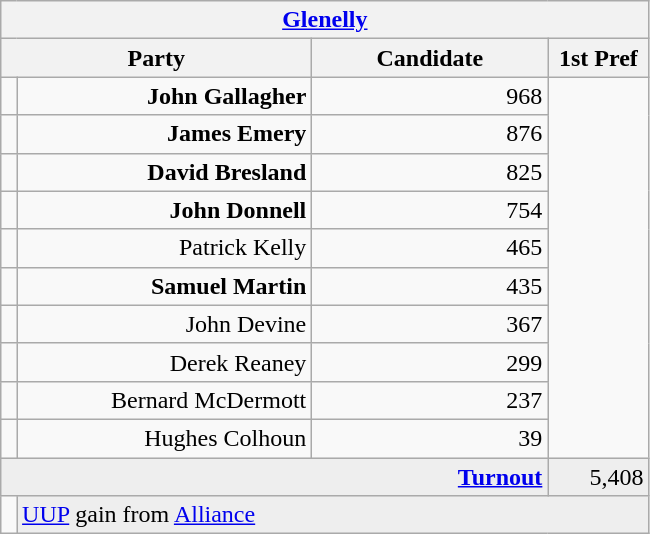<table class="wikitable">
<tr>
<th colspan="4" align="center"><a href='#'>Glenelly</a></th>
</tr>
<tr>
<th colspan="2" align="center" width=200>Party</th>
<th width=150>Candidate</th>
<th width=60>1st Pref</th>
</tr>
<tr>
<td></td>
<td align="right"><strong>John Gallagher</strong></td>
<td align="right">968</td>
</tr>
<tr>
<td></td>
<td align="right"><strong>James Emery</strong></td>
<td align="right">876</td>
</tr>
<tr>
<td></td>
<td align="right"><strong>David Bresland</strong></td>
<td align="right">825</td>
</tr>
<tr>
<td></td>
<td align="right"><strong>John Donnell</strong></td>
<td align="right">754</td>
</tr>
<tr>
<td></td>
<td align="right">Patrick Kelly</td>
<td align="right">465</td>
</tr>
<tr>
<td></td>
<td align="right"><strong>Samuel Martin</strong></td>
<td align="right">435</td>
</tr>
<tr>
<td></td>
<td align="right">John Devine</td>
<td align="right">367</td>
</tr>
<tr>
<td></td>
<td align="right">Derek Reaney</td>
<td align="right">299</td>
</tr>
<tr>
<td></td>
<td align="right">Bernard McDermott</td>
<td align="right">237</td>
</tr>
<tr>
<td></td>
<td align="right">Hughes Colhoun</td>
<td align="right">39</td>
</tr>
<tr bgcolor="EEEEEE">
<td colspan=3 align="right"><strong><a href='#'>Turnout</a></strong></td>
<td align="right">5,408</td>
</tr>
<tr>
<td bgcolor=></td>
<td colspan=3 bgcolor="EEEEEE"><a href='#'>UUP</a> gain from <a href='#'>Alliance</a></td>
</tr>
</table>
